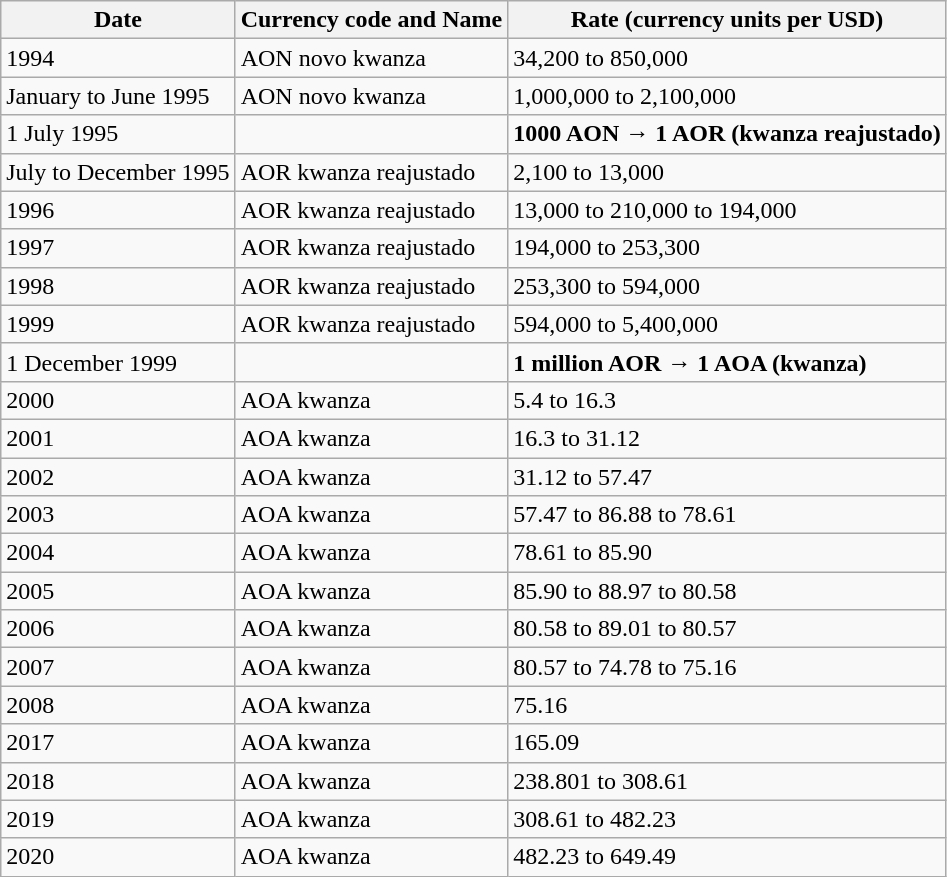<table class="wikitable">
<tr>
<th>Date</th>
<th>Currency code and Name</th>
<th>Rate (currency units per USD)</th>
</tr>
<tr>
<td>1994</td>
<td>AON novo kwanza</td>
<td>34,200 to 850,000</td>
</tr>
<tr>
<td>January to June 1995</td>
<td>AON novo kwanza</td>
<td>1,000,000 to 2,100,000</td>
</tr>
<tr>
<td>1 July 1995</td>
<td></td>
<td><strong>1000 AON → 1 AOR (kwanza reajustado)</strong></td>
</tr>
<tr>
<td>July to December 1995</td>
<td>AOR kwanza reajustado</td>
<td>2,100 to 13,000</td>
</tr>
<tr>
<td>1996</td>
<td>AOR kwanza reajustado</td>
<td>13,000 to 210,000 to 194,000</td>
</tr>
<tr>
<td>1997</td>
<td>AOR kwanza reajustado</td>
<td>194,000 to 253,300</td>
</tr>
<tr>
<td>1998</td>
<td>AOR kwanza reajustado</td>
<td>253,300 to 594,000</td>
</tr>
<tr>
<td>1999</td>
<td>AOR kwanza reajustado</td>
<td>594,000 to 5,400,000</td>
</tr>
<tr>
<td>1 December 1999</td>
<td></td>
<td><strong>1 million AOR → 1 AOA (kwanza)</strong></td>
</tr>
<tr>
<td>2000</td>
<td>AOA kwanza</td>
<td>5.4 to 16.3</td>
</tr>
<tr>
<td>2001</td>
<td>AOA kwanza</td>
<td>16.3 to 31.12</td>
</tr>
<tr>
<td>2002</td>
<td>AOA kwanza</td>
<td>31.12 to 57.47</td>
</tr>
<tr>
<td>2003</td>
<td>AOA kwanza</td>
<td>57.47 to 86.88 to 78.61</td>
</tr>
<tr>
<td>2004</td>
<td>AOA kwanza</td>
<td>78.61 to 85.90</td>
</tr>
<tr>
<td>2005</td>
<td>AOA kwanza</td>
<td>85.90 to 88.97 to 80.58</td>
</tr>
<tr>
<td>2006</td>
<td>AOA kwanza</td>
<td>80.58 to 89.01 to 80.57</td>
</tr>
<tr>
<td>2007</td>
<td>AOA kwanza</td>
<td>80.57 to 74.78 to 75.16</td>
</tr>
<tr>
<td>2008</td>
<td>AOA kwanza</td>
<td>75.16</td>
</tr>
<tr>
<td>2017</td>
<td>AOA kwanza</td>
<td>165.09</td>
</tr>
<tr>
<td>2018</td>
<td>AOA kwanza</td>
<td>238.801 to 308.61</td>
</tr>
<tr>
<td>2019</td>
<td>AOA kwanza</td>
<td>308.61 to 482.23</td>
</tr>
<tr>
<td>2020</td>
<td>AOA kwanza</td>
<td>482.23 to 649.49</td>
</tr>
</table>
